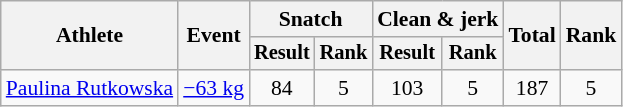<table class="wikitable" style="font-size:90%">
<tr>
<th rowspan="2">Athlete</th>
<th rowspan="2">Event</th>
<th colspan="2">Snatch</th>
<th colspan="2">Clean & jerk</th>
<th rowspan="2">Total</th>
<th rowspan="2">Rank</th>
</tr>
<tr style="font-size:95%">
<th>Result</th>
<th>Rank</th>
<th>Result</th>
<th>Rank</th>
</tr>
<tr align=center>
<td align=left><a href='#'>Paulina Rutkowska</a></td>
<td align=left><a href='#'>−63 kg</a></td>
<td>84</td>
<td>5</td>
<td>103</td>
<td>5</td>
<td>187</td>
<td>5</td>
</tr>
</table>
